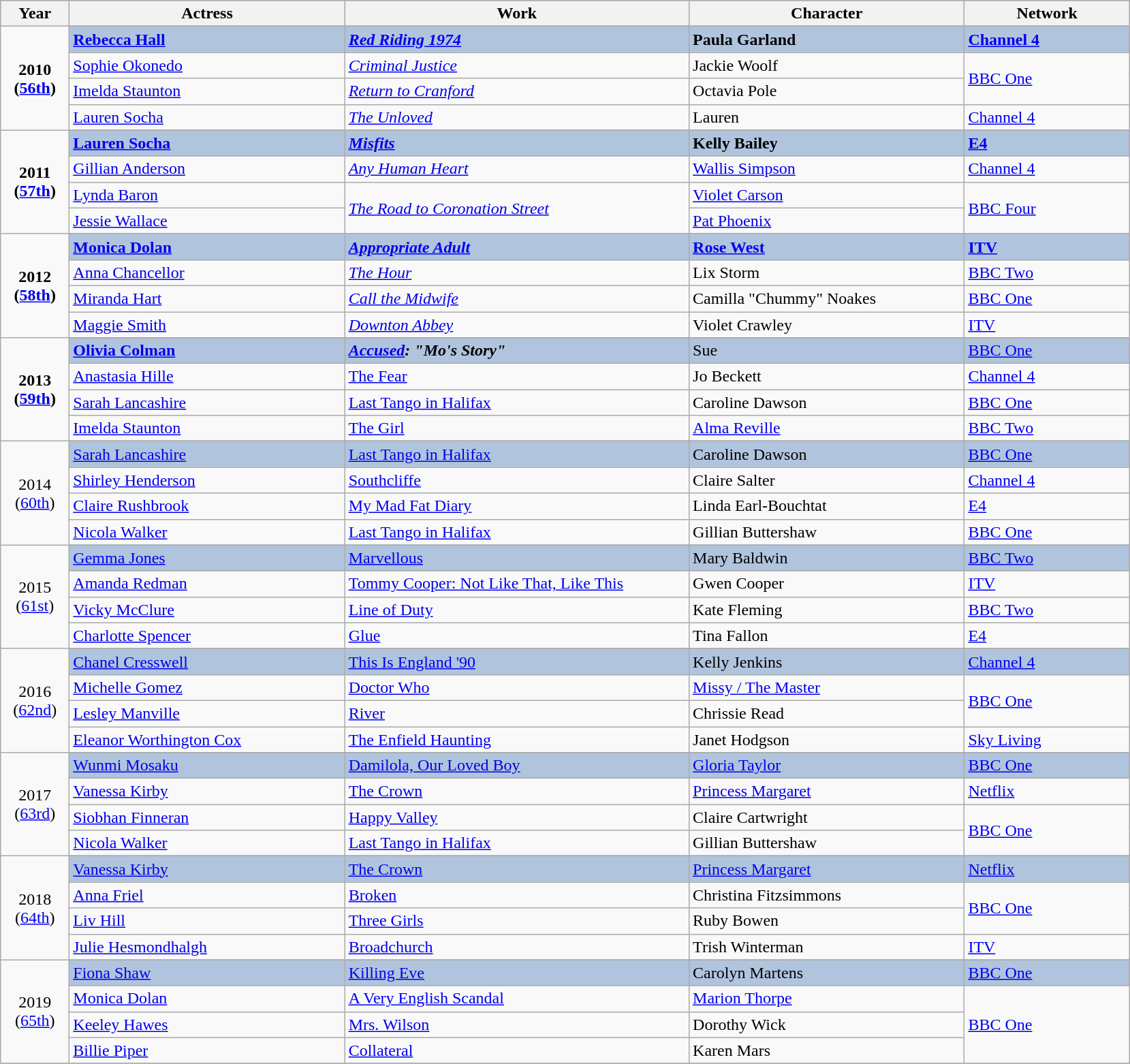<table class="wikitable">
<tr style="background:#bebebe;">
<th style="width:5%;">Year</th>
<th style="width:20%;">Actress</th>
<th style="width:25%;">Work</th>
<th style="width:20%;">Character</th>
<th style="width:12%;">Network</th>
</tr>
<tr>
<td rowspan=5 style="text-align:center"><strong>2010 <br>(<a href='#'>56th</a>)<br></strong></td>
</tr>
<tr style="background:#B0C4DE;">
<td><strong><a href='#'>Rebecca Hall</a></strong></td>
<td><strong><em><a href='#'>Red Riding 1974</a></em></strong></td>
<td><strong>Paula Garland</strong></td>
<td><strong><a href='#'>Channel 4</a></strong></td>
</tr>
<tr>
<td><a href='#'>Sophie Okonedo</a></td>
<td><em><a href='#'>Criminal Justice</a></em></td>
<td>Jackie Woolf</td>
<td rowspan="2"><a href='#'>BBC One</a></td>
</tr>
<tr>
<td><a href='#'>Imelda Staunton</a></td>
<td><em><a href='#'>Return to Cranford</a></em></td>
<td>Octavia Pole</td>
</tr>
<tr>
<td><a href='#'>Lauren Socha</a></td>
<td><em><a href='#'>The Unloved</a></em></td>
<td>Lauren</td>
<td><a href='#'>Channel 4</a></td>
</tr>
<tr>
<td rowspan=5 style="text-align:center"><strong>2011 <br>(<a href='#'>57th</a>)<br></strong></td>
</tr>
<tr style="background:#B0C4DE;">
<td><strong><a href='#'>Lauren Socha</a></strong></td>
<td><strong><em><a href='#'>Misfits</a></em></strong></td>
<td><strong>Kelly Bailey</strong></td>
<td><strong><a href='#'>E4</a></strong></td>
</tr>
<tr>
<td><a href='#'>Gillian Anderson</a></td>
<td><em><a href='#'>Any Human Heart</a></em></td>
<td><a href='#'>Wallis Simpson</a></td>
<td><a href='#'>Channel 4</a></td>
</tr>
<tr>
<td><a href='#'>Lynda Baron</a></td>
<td rowspan=2><em><a href='#'>The Road to Coronation Street</a></em></td>
<td><a href='#'>Violet Carson</a></td>
<td rowspan="2"><a href='#'>BBC Four</a></td>
</tr>
<tr>
<td><a href='#'>Jessie Wallace</a></td>
<td><a href='#'>Pat Phoenix</a></td>
</tr>
<tr>
<td rowspan=5 style="text-align:center"><strong>2012 <br>(<a href='#'>58th</a>)<br></strong></td>
</tr>
<tr style="background:#B0C4DE;">
<td><strong><a href='#'>Monica Dolan</a></strong></td>
<td><strong><em><a href='#'>Appropriate Adult</a></em></strong></td>
<td><strong><a href='#'>Rose West</a></strong></td>
<td><strong><a href='#'>ITV</a></strong></td>
</tr>
<tr>
<td><a href='#'>Anna Chancellor</a></td>
<td><em><a href='#'>The Hour</a></em></td>
<td>Lix Storm</td>
<td><a href='#'>BBC Two</a></td>
</tr>
<tr>
<td><a href='#'>Miranda Hart</a></td>
<td><em><a href='#'>Call the Midwife</a></em></td>
<td>Camilla "Chummy" Noakes</td>
<td><a href='#'>BBC One</a></td>
</tr>
<tr>
<td><a href='#'>Maggie Smith</a></td>
<td><em><a href='#'>Downton Abbey</a></em></td>
<td>Violet Crawley</td>
<td><a href='#'>ITV</a></td>
</tr>
<tr>
<td rowspan=5 style="text-align:center"><strong>2013 <br>(<a href='#'>59th</a>)<br></strong></td>
</tr>
<tr style="background:#B0C4DE;">
<td><strong><a href='#'>Olivia Colman</a></strong></td>
<td><strong><em><a href='#'>Accused</a><em>: "Mo's Story"<strong></td>
<td></strong>Sue<strong></td>
<td></strong><a href='#'>BBC One</a><strong></td>
</tr>
<tr>
<td><a href='#'>Anastasia Hille</a></td>
<td></em><a href='#'>The Fear</a><em></td>
<td>Jo Beckett</td>
<td><a href='#'>Channel 4</a></td>
</tr>
<tr>
<td><a href='#'>Sarah Lancashire</a></td>
<td></em><a href='#'>Last Tango in Halifax</a><em></td>
<td>Caroline Dawson</td>
<td><a href='#'>BBC One</a></td>
</tr>
<tr>
<td><a href='#'>Imelda Staunton</a></td>
<td></em><a href='#'>The Girl</a><em></td>
<td><a href='#'>Alma Reville</a></td>
<td><a href='#'>BBC Two</a></td>
</tr>
<tr>
<td rowspan=5 style="text-align:center"></strong>2014 <br>(<a href='#'>60th</a>)<br><strong></td>
</tr>
<tr style="background:#B0C4DE;">
<td></strong><a href='#'>Sarah Lancashire</a><strong></td>
<td></em></strong><a href='#'>Last Tango in Halifax</a><strong><em></td>
<td></strong>Caroline Dawson<strong></td>
<td></strong><a href='#'>BBC One</a><strong></td>
</tr>
<tr>
<td><a href='#'>Shirley Henderson</a></td>
<td></em><a href='#'>Southcliffe</a><em></td>
<td>Claire Salter</td>
<td><a href='#'>Channel 4</a></td>
</tr>
<tr>
<td><a href='#'>Claire Rushbrook</a></td>
<td></em><a href='#'>My Mad Fat Diary</a><em></td>
<td>Linda Earl-Bouchtat</td>
<td><a href='#'>E4</a></td>
</tr>
<tr>
<td><a href='#'>Nicola Walker</a></td>
<td></em><a href='#'>Last Tango in Halifax</a><em></td>
<td>Gillian Buttershaw</td>
<td><a href='#'>BBC One</a></td>
</tr>
<tr>
<td rowspan=5 style="text-align:center"></strong>2015 <br>(<a href='#'>61st</a>)<br><strong></td>
</tr>
<tr style="background:#B0C4DE;">
<td></strong><a href='#'>Gemma Jones</a><strong></td>
<td></em></strong><a href='#'>Marvellous</a><strong><em></td>
<td></strong>Mary Baldwin<strong></td>
<td></strong><a href='#'>BBC Two</a><strong></td>
</tr>
<tr>
<td><a href='#'>Amanda Redman</a></td>
<td></em><a href='#'>Tommy Cooper: Not Like That, Like This</a><em></td>
<td>Gwen Cooper</td>
<td><a href='#'>ITV</a></td>
</tr>
<tr>
<td><a href='#'>Vicky McClure</a></td>
<td></em><a href='#'>Line of Duty</a><em></td>
<td>Kate Fleming</td>
<td><a href='#'>BBC Two</a></td>
</tr>
<tr>
<td><a href='#'>Charlotte Spencer</a></td>
<td></em><a href='#'>Glue</a><em></td>
<td>Tina Fallon</td>
<td><a href='#'>E4</a></td>
</tr>
<tr>
<td rowspan=5 style="text-align:center"></strong>2016 <br>(<a href='#'>62nd</a>)<br><strong></td>
</tr>
<tr style="background:#B0C4DE;">
<td></strong><a href='#'>Chanel Cresswell</a><strong></td>
<td></em></strong><a href='#'>This Is England '90</a><strong><em></td>
<td></strong>Kelly Jenkins<strong></td>
<td></strong><a href='#'>Channel 4</a><strong></td>
</tr>
<tr>
<td><a href='#'>Michelle Gomez</a></td>
<td></em><a href='#'>Doctor Who</a><em></td>
<td><a href='#'>Missy / The Master</a></td>
<td rowspan="2"><a href='#'>BBC One</a></td>
</tr>
<tr>
<td><a href='#'>Lesley Manville</a></td>
<td></em><a href='#'>River</a><em></td>
<td>Chrissie Read</td>
</tr>
<tr>
<td><a href='#'>Eleanor Worthington Cox</a></td>
<td></em><a href='#'>The Enfield Haunting</a><em></td>
<td>Janet Hodgson</td>
<td><a href='#'>Sky Living</a></td>
</tr>
<tr>
<td rowspan=5 style="text-align:center"></strong>2017 <br>(<a href='#'>63rd</a>)<br><strong></td>
</tr>
<tr style="background:#B0C4DE;">
<td></strong><a href='#'>Wunmi Mosaku</a><strong></td>
<td></em></strong><a href='#'>Damilola, Our Loved Boy</a><strong><em></td>
<td></strong><a href='#'>Gloria Taylor</a><strong></td>
<td></strong><a href='#'>BBC One</a><strong></td>
</tr>
<tr>
<td><a href='#'>Vanessa Kirby</a></td>
<td></em><a href='#'>The Crown</a><em></td>
<td><a href='#'>Princess Margaret</a></td>
<td><a href='#'>Netflix</a></td>
</tr>
<tr>
<td><a href='#'>Siobhan Finneran</a></td>
<td></em><a href='#'>Happy Valley</a><em></td>
<td>Claire Cartwright</td>
<td rowspan="2"><a href='#'>BBC One</a></td>
</tr>
<tr>
<td><a href='#'>Nicola Walker</a></td>
<td></em><a href='#'>Last Tango in Halifax</a><em></td>
<td>Gillian Buttershaw</td>
</tr>
<tr>
<td rowspan=5 style="text-align:center"></strong>2018 <br>(<a href='#'>64th</a>)<br><strong></td>
</tr>
<tr style="background:#B0C4DE;">
<td></strong><a href='#'>Vanessa Kirby</a><strong></td>
<td></em></strong><a href='#'>The Crown</a><strong><em></td>
<td></strong><a href='#'>Princess Margaret</a><strong></td>
<td></strong><a href='#'>Netflix</a><strong></td>
</tr>
<tr>
<td><a href='#'>Anna Friel</a></td>
<td></em><a href='#'>Broken</a><em></td>
<td>Christina Fitzsimmons</td>
<td rowspan="2"><a href='#'>BBC One</a></td>
</tr>
<tr>
<td><a href='#'>Liv Hill</a></td>
<td></em><a href='#'>Three Girls</a><em></td>
<td>Ruby Bowen</td>
</tr>
<tr>
<td><a href='#'>Julie Hesmondhalgh</a></td>
<td></em><a href='#'>Broadchurch</a><em></td>
<td>Trish Winterman</td>
<td><a href='#'>ITV</a></td>
</tr>
<tr>
<td rowspan=5 style="text-align:center"></strong>2019 <br>(<a href='#'>65th</a>)<br><strong></td>
</tr>
<tr style="background:#B0C4DE;">
<td></strong><a href='#'>Fiona Shaw</a><strong></td>
<td></em></strong><a href='#'>Killing Eve</a><strong><em></td>
<td></strong>Carolyn Martens<strong></td>
<td></strong><a href='#'>BBC One</a><strong></td>
</tr>
<tr>
<td><a href='#'>Monica Dolan</a></td>
<td></em><a href='#'>A Very English Scandal</a><em></td>
<td><a href='#'>Marion Thorpe</a></td>
<td rowspan="3"><a href='#'>BBC One</a></td>
</tr>
<tr>
<td><a href='#'>Keeley Hawes</a></td>
<td></em><a href='#'>Mrs. Wilson</a><em></td>
<td>Dorothy Wick</td>
</tr>
<tr>
<td><a href='#'>Billie Piper</a></td>
<td></em><a href='#'>Collateral</a><em></td>
<td>Karen Mars</td>
</tr>
<tr>
</tr>
</table>
